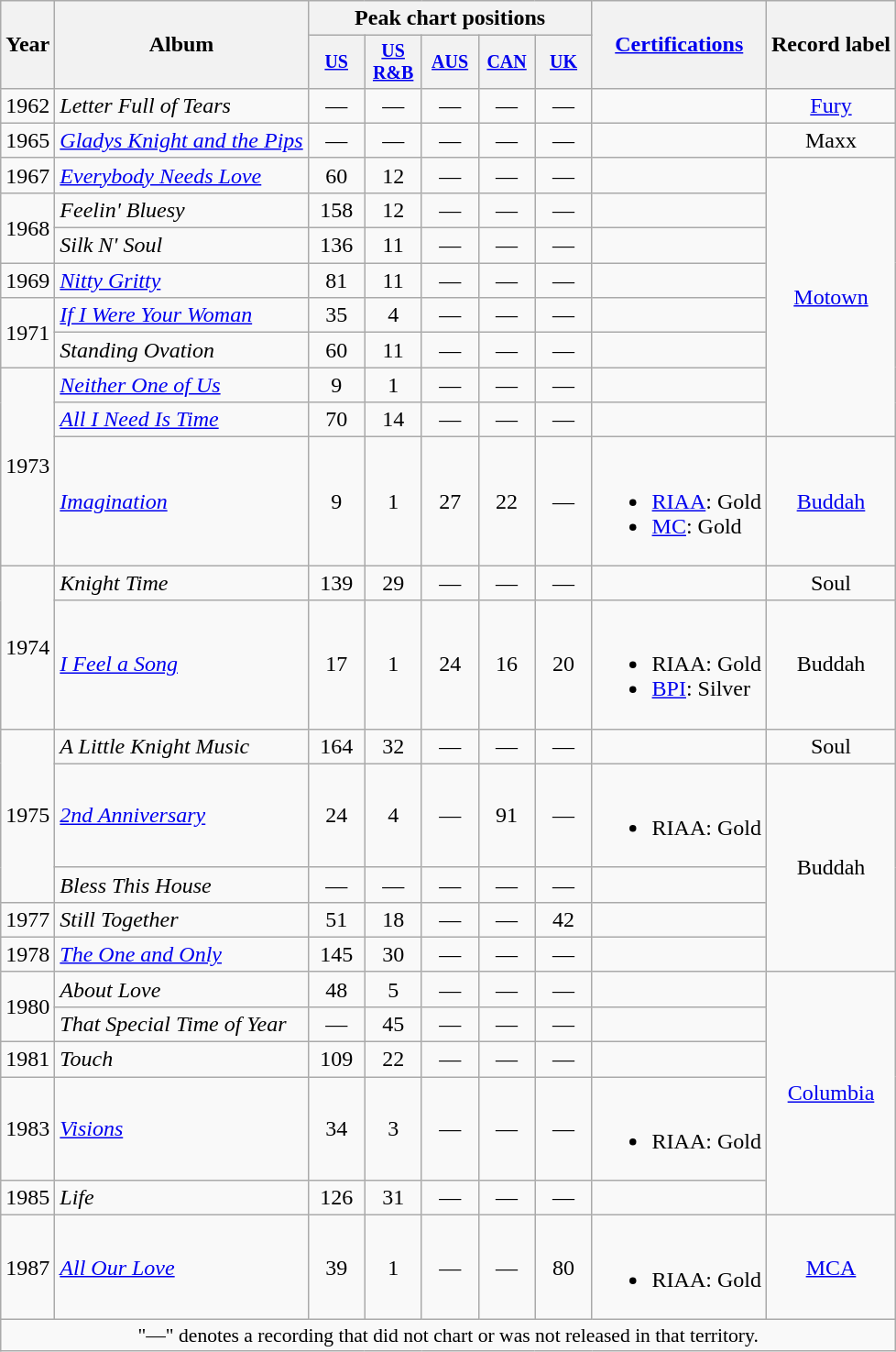<table class="wikitable" style="text-align:center;">
<tr>
<th rowspan="2">Year</th>
<th rowspan="2">Album</th>
<th colspan="5">Peak chart positions</th>
<th rowspan="2"><a href='#'>Certifications</a></th>
<th rowspan="2">Record label</th>
</tr>
<tr style="font-size:smaller;">
<th width="35"><a href='#'>US</a><br></th>
<th width="35"><a href='#'>US<br>R&B</a><br></th>
<th width="35"><a href='#'>AUS</a><br></th>
<th width="35"><a href='#'>CAN</a><br></th>
<th width="35"><a href='#'>UK</a><br></th>
</tr>
<tr>
<td>1962</td>
<td align="left"><em>Letter Full of Tears</em></td>
<td>—</td>
<td>—</td>
<td>—</td>
<td>—</td>
<td>—</td>
<td align="left"></td>
<td><a href='#'>Fury</a></td>
</tr>
<tr>
<td>1965</td>
<td align="left"><em> <a href='#'>Gladys Knight and the Pips</a></em></td>
<td>—</td>
<td>—</td>
<td>—</td>
<td>—</td>
<td>—</td>
<td align="left"></td>
<td>Maxx</td>
</tr>
<tr>
<td>1967</td>
<td align="left"><em><a href='#'>Everybody Needs Love</a></em></td>
<td>60</td>
<td>12</td>
<td>—</td>
<td>—</td>
<td>—</td>
<td align="left"></td>
<td rowspan="8"><a href='#'>Motown</a></td>
</tr>
<tr>
<td rowspan="2">1968</td>
<td align="left"><em>Feelin' Bluesy</em></td>
<td>158</td>
<td>12</td>
<td>—</td>
<td>—</td>
<td>—</td>
<td align="left"></td>
</tr>
<tr>
<td align="left"><em>Silk N' Soul</em></td>
<td>136</td>
<td>11</td>
<td>—</td>
<td>—</td>
<td>—</td>
<td align="left"></td>
</tr>
<tr>
<td>1969</td>
<td align="left"><em><a href='#'>Nitty Gritty</a></em></td>
<td>81</td>
<td>11</td>
<td>—</td>
<td>—</td>
<td>—</td>
<td align="left"></td>
</tr>
<tr>
<td rowspan="2">1971</td>
<td align="left"><em><a href='#'>If I Were Your Woman</a></em></td>
<td>35</td>
<td>4</td>
<td>—</td>
<td>—</td>
<td>—</td>
<td align="left"></td>
</tr>
<tr>
<td align="left"><em>Standing Ovation</em></td>
<td>60</td>
<td>11</td>
<td>—</td>
<td>—</td>
<td>—</td>
<td align="left"></td>
</tr>
<tr>
<td rowspan="3">1973</td>
<td align="left"><em><a href='#'>Neither One of Us</a></em></td>
<td>9</td>
<td>1</td>
<td>—</td>
<td>—</td>
<td>—</td>
<td align="left"></td>
</tr>
<tr>
<td align="left"><em><a href='#'>All I Need Is Time</a></em></td>
<td>70</td>
<td>14</td>
<td>—</td>
<td>—</td>
<td>—</td>
<td align="left"></td>
</tr>
<tr>
<td align="left"><em><a href='#'>Imagination</a></em></td>
<td>9</td>
<td>1</td>
<td>27</td>
<td>22</td>
<td>—</td>
<td align="left"><br><ul><li><a href='#'>RIAA</a>: Gold</li><li><a href='#'>MC</a>: Gold</li></ul></td>
<td><a href='#'>Buddah</a></td>
</tr>
<tr>
<td rowspan="2">1974</td>
<td align="left"><em>Knight Time</em></td>
<td>139</td>
<td>29</td>
<td>—</td>
<td>—</td>
<td>—</td>
<td align="left"></td>
<td>Soul</td>
</tr>
<tr>
<td align="left"><em><a href='#'>I Feel a Song</a></em></td>
<td>17</td>
<td>1</td>
<td>24</td>
<td>16</td>
<td>20</td>
<td align="left"><br><ul><li>RIAA: Gold</li><li><a href='#'>BPI</a>: Silver</li></ul></td>
<td>Buddah</td>
</tr>
<tr>
<td rowspan="3">1975</td>
<td align="left"><em>A Little Knight Music</em></td>
<td>164</td>
<td>32</td>
<td>—</td>
<td>—</td>
<td>—</td>
<td align="left"></td>
<td>Soul</td>
</tr>
<tr>
<td align="left"><em><a href='#'>2nd Anniversary</a></em></td>
<td>24</td>
<td>4</td>
<td>—</td>
<td>91</td>
<td>—</td>
<td align="left"><br><ul><li>RIAA: Gold</li></ul></td>
<td rowspan="4">Buddah</td>
</tr>
<tr>
<td align="left"><em>Bless This House</em></td>
<td>—</td>
<td>—</td>
<td>—</td>
<td>—</td>
<td>—</td>
<td align="left"></td>
</tr>
<tr>
<td>1977</td>
<td align="left"><em>Still Together</em></td>
<td>51</td>
<td>18</td>
<td>—</td>
<td>—</td>
<td>42</td>
<td align="left"></td>
</tr>
<tr>
<td>1978</td>
<td align="left"><em><a href='#'>The One and Only</a></em></td>
<td>145</td>
<td>30</td>
<td>—</td>
<td>—</td>
<td>—</td>
<td align="left"></td>
</tr>
<tr>
<td rowspan="2">1980</td>
<td align="left"><em>About Love</em></td>
<td>48</td>
<td>5</td>
<td>—</td>
<td>—</td>
<td>—</td>
<td align="left"></td>
<td rowspan="5"><a href='#'>Columbia</a></td>
</tr>
<tr>
<td align="left"><em>That Special Time of Year</em></td>
<td>—</td>
<td>45</td>
<td>—</td>
<td>—</td>
<td>—</td>
<td align="left"></td>
</tr>
<tr>
<td>1981</td>
<td align="left"><em>Touch</em></td>
<td>109</td>
<td>22</td>
<td>—</td>
<td>—</td>
<td>—</td>
<td align="left"></td>
</tr>
<tr>
<td>1983</td>
<td align="left"><em><a href='#'>Visions</a></em></td>
<td>34</td>
<td>3</td>
<td>—</td>
<td>—</td>
<td>—</td>
<td align="left"><br><ul><li>RIAA: Gold</li></ul></td>
</tr>
<tr>
<td>1985</td>
<td align="left"><em>Life</em></td>
<td>126</td>
<td>31</td>
<td>—</td>
<td>—</td>
<td>—</td>
<td align="left"></td>
</tr>
<tr>
<td>1987</td>
<td align="left"><em><a href='#'>All Our Love</a></em></td>
<td>39</td>
<td>1</td>
<td>—</td>
<td>—</td>
<td>80</td>
<td align="left"><br><ul><li>RIAA: Gold</li></ul></td>
<td><a href='#'>MCA</a></td>
</tr>
<tr>
<td colspan="15" style="font-size:90%">"—" denotes a recording that did not chart or was not released in that territory.</td>
</tr>
</table>
